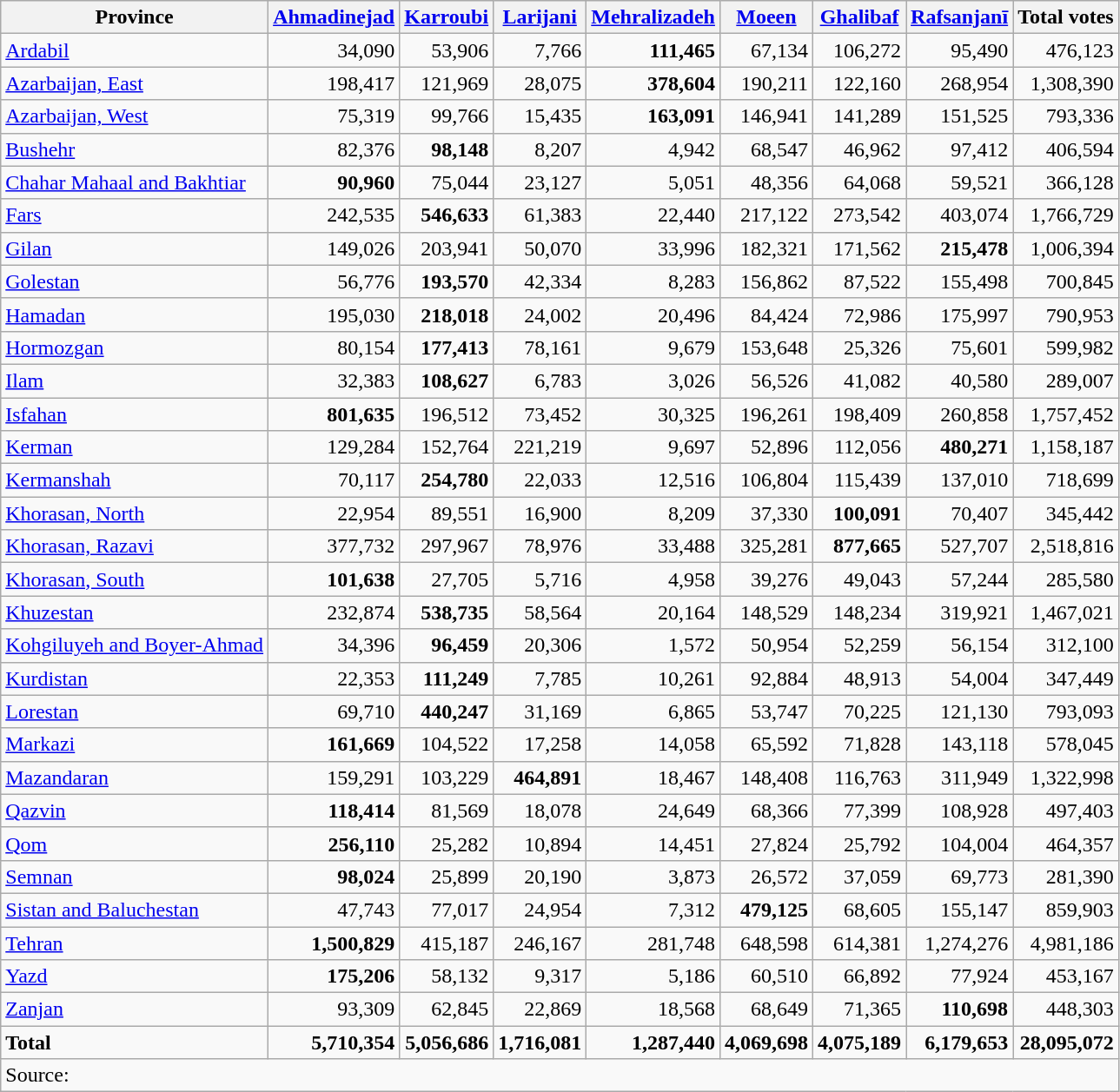<table class="wikitable sortable" style=text-align:right>
<tr>
<th>Province</th>
<th><a href='#'>Ahmadinejad</a></th>
<th><a href='#'>Karroubi</a></th>
<th><a href='#'>Larijani</a></th>
<th><a href='#'>Mehralizadeh</a></th>
<th><a href='#'>Moeen</a></th>
<th><a href='#'>Ghalibaf</a></th>
<th><a href='#'>Rafsanjanī</a></th>
<th>Total votes</th>
</tr>
<tr>
<td align=left><a href='#'>Ardabil</a></td>
<td>34,090</td>
<td>53,906</td>
<td>7,766</td>
<td><strong>111,465</strong></td>
<td>67,134</td>
<td>106,272</td>
<td>95,490</td>
<td>476,123</td>
</tr>
<tr>
<td align=left><a href='#'>Azarbaijan, East</a></td>
<td>198,417</td>
<td>121,969</td>
<td>28,075</td>
<td><strong>378,604</strong></td>
<td>190,211</td>
<td>122,160</td>
<td>268,954</td>
<td>1,308,390</td>
</tr>
<tr>
<td align=left><a href='#'>Azarbaijan, West</a></td>
<td>75,319</td>
<td>99,766</td>
<td>15,435</td>
<td><strong>163,091</strong></td>
<td>146,941</td>
<td>141,289</td>
<td>151,525</td>
<td>793,336</td>
</tr>
<tr>
<td align=left><a href='#'>Bushehr</a></td>
<td>82,376</td>
<td><strong>98,148</strong></td>
<td>8,207</td>
<td>4,942</td>
<td>68,547</td>
<td>46,962</td>
<td>97,412</td>
<td>406,594</td>
</tr>
<tr>
<td align=left><a href='#'>Chahar Mahaal and Bakhtiar</a></td>
<td><strong>90,960</strong></td>
<td>75,044</td>
<td>23,127</td>
<td>5,051</td>
<td>48,356</td>
<td>64,068</td>
<td>59,521</td>
<td>366,128</td>
</tr>
<tr>
<td align=left><a href='#'>Fars</a></td>
<td>242,535</td>
<td><strong>546,633</strong></td>
<td>61,383</td>
<td>22,440</td>
<td>217,122</td>
<td>273,542</td>
<td>403,074</td>
<td>1,766,729</td>
</tr>
<tr>
<td align=left><a href='#'>Gilan</a></td>
<td>149,026</td>
<td>203,941</td>
<td>50,070</td>
<td>33,996</td>
<td>182,321</td>
<td>171,562</td>
<td><strong>215,478</strong></td>
<td>1,006,394</td>
</tr>
<tr>
<td align=left><a href='#'>Golestan</a></td>
<td>56,776</td>
<td><strong>193,570</strong></td>
<td>42,334</td>
<td>8,283</td>
<td>156,862</td>
<td>87,522</td>
<td>155,498</td>
<td>700,845</td>
</tr>
<tr>
<td align=left><a href='#'>Hamadan</a></td>
<td>195,030</td>
<td><strong>218,018</strong></td>
<td>24,002</td>
<td>20,496</td>
<td>84,424</td>
<td>72,986</td>
<td>175,997</td>
<td>790,953</td>
</tr>
<tr>
<td align=left><a href='#'>Hormozgan</a></td>
<td>80,154</td>
<td><strong>177,413</strong></td>
<td>78,161</td>
<td>9,679</td>
<td>153,648</td>
<td>25,326</td>
<td>75,601</td>
<td>599,982</td>
</tr>
<tr>
<td align=left><a href='#'>Ilam</a></td>
<td>32,383</td>
<td><strong>108,627</strong></td>
<td>6,783</td>
<td>3,026</td>
<td>56,526</td>
<td>41,082</td>
<td>40,580</td>
<td>289,007</td>
</tr>
<tr>
<td align=left><a href='#'>Isfahan</a></td>
<td><strong>801,635</strong></td>
<td>196,512</td>
<td>73,452</td>
<td>30,325</td>
<td>196,261</td>
<td>198,409</td>
<td>260,858</td>
<td>1,757,452</td>
</tr>
<tr>
<td align=left><a href='#'>Kerman</a></td>
<td>129,284</td>
<td>152,764</td>
<td>221,219</td>
<td>9,697</td>
<td>52,896</td>
<td>112,056</td>
<td><strong>480,271</strong></td>
<td>1,158,187</td>
</tr>
<tr>
<td align=left><a href='#'>Kermanshah</a></td>
<td>70,117</td>
<td><strong>254,780</strong></td>
<td>22,033</td>
<td>12,516</td>
<td>106,804</td>
<td>115,439</td>
<td>137,010</td>
<td>718,699</td>
</tr>
<tr>
<td align=left><a href='#'>Khorasan, North</a></td>
<td>22,954</td>
<td>89,551</td>
<td>16,900</td>
<td>8,209</td>
<td>37,330</td>
<td><strong>100,091</strong></td>
<td>70,407</td>
<td>345,442</td>
</tr>
<tr>
<td align=left><a href='#'>Khorasan, Razavi</a></td>
<td>377,732</td>
<td>297,967</td>
<td>78,976</td>
<td>33,488</td>
<td>325,281</td>
<td><strong>877,665</strong></td>
<td>527,707</td>
<td>2,518,816</td>
</tr>
<tr>
<td align=left><a href='#'>Khorasan, South</a></td>
<td><strong>101,638</strong></td>
<td>27,705</td>
<td>5,716</td>
<td>4,958</td>
<td>39,276</td>
<td>49,043</td>
<td>57,244</td>
<td>285,580</td>
</tr>
<tr>
<td align=left><a href='#'>Khuzestan</a></td>
<td>232,874</td>
<td><strong>538,735</strong></td>
<td>58,564</td>
<td>20,164</td>
<td>148,529</td>
<td>148,234</td>
<td>319,921</td>
<td>1,467,021</td>
</tr>
<tr>
<td align=left><a href='#'>Kohgiluyeh and Boyer-Ahmad</a></td>
<td>34,396</td>
<td><strong>96,459</strong></td>
<td>20,306</td>
<td>1,572</td>
<td>50,954</td>
<td>52,259</td>
<td>56,154</td>
<td>312,100</td>
</tr>
<tr>
<td align=left><a href='#'>Kurdistan</a></td>
<td>22,353</td>
<td><strong>111,249</strong></td>
<td>7,785</td>
<td>10,261</td>
<td>92,884</td>
<td>48,913</td>
<td>54,004</td>
<td>347,449</td>
</tr>
<tr>
<td align=left><a href='#'>Lorestan</a></td>
<td>69,710</td>
<td><strong>440,247</strong></td>
<td>31,169</td>
<td>6,865</td>
<td>53,747</td>
<td>70,225</td>
<td>121,130</td>
<td>793,093</td>
</tr>
<tr>
<td align=left><a href='#'>Markazi</a></td>
<td><strong>161,669</strong></td>
<td>104,522</td>
<td>17,258</td>
<td>14,058</td>
<td>65,592</td>
<td>71,828</td>
<td>143,118</td>
<td>578,045</td>
</tr>
<tr>
<td align=left><a href='#'>Mazandaran</a></td>
<td>159,291</td>
<td>103,229</td>
<td><strong>464,891</strong></td>
<td>18,467</td>
<td>148,408</td>
<td>116,763</td>
<td>311,949</td>
<td>1,322,998</td>
</tr>
<tr>
<td align=left><a href='#'>Qazvin</a></td>
<td><strong>118,414</strong></td>
<td>81,569</td>
<td>18,078</td>
<td>24,649</td>
<td>68,366</td>
<td>77,399</td>
<td>108,928</td>
<td>497,403</td>
</tr>
<tr>
<td align=left><a href='#'>Qom</a></td>
<td><strong>256,110</strong></td>
<td>25,282</td>
<td>10,894</td>
<td>14,451</td>
<td>27,824</td>
<td>25,792</td>
<td>104,004</td>
<td>464,357</td>
</tr>
<tr>
<td align=left><a href='#'>Semnan</a></td>
<td><strong>98,024</strong></td>
<td>25,899</td>
<td>20,190</td>
<td>3,873</td>
<td>26,572</td>
<td>37,059</td>
<td>69,773</td>
<td>281,390</td>
</tr>
<tr>
<td align=left><a href='#'>Sistan and Baluchestan</a></td>
<td>47,743</td>
<td>77,017</td>
<td>24,954</td>
<td>7,312</td>
<td><strong>479,125</strong></td>
<td>68,605</td>
<td>155,147</td>
<td>859,903</td>
</tr>
<tr>
<td align=left><a href='#'>Tehran</a></td>
<td><strong>1,500,829</strong></td>
<td>415,187</td>
<td>246,167</td>
<td>281,748</td>
<td>648,598</td>
<td>614,381</td>
<td>1,274,276</td>
<td>4,981,186</td>
</tr>
<tr>
<td align=left><a href='#'>Yazd</a></td>
<td><strong>175,206</strong></td>
<td>58,132</td>
<td>9,317</td>
<td>5,186</td>
<td>60,510</td>
<td>66,892</td>
<td>77,924</td>
<td>453,167</td>
</tr>
<tr>
<td align=left><a href='#'>Zanjan</a></td>
<td>93,309</td>
<td>62,845</td>
<td>22,869</td>
<td>18,568</td>
<td>68,649</td>
<td>71,365</td>
<td><strong>110,698</strong></td>
<td>448,303</td>
</tr>
<tr class=sortbottom style=font-weight:bold>
<td align=left>Total</td>
<td>5,710,354</td>
<td>5,056,686</td>
<td>1,716,081</td>
<td>1,287,440</td>
<td>4,069,698</td>
<td>4,075,189</td>
<td>6,179,653</td>
<td>28,095,072</td>
</tr>
<tr class=sortbottom>
<td align="left" colspan="9">Source: </td>
</tr>
</table>
